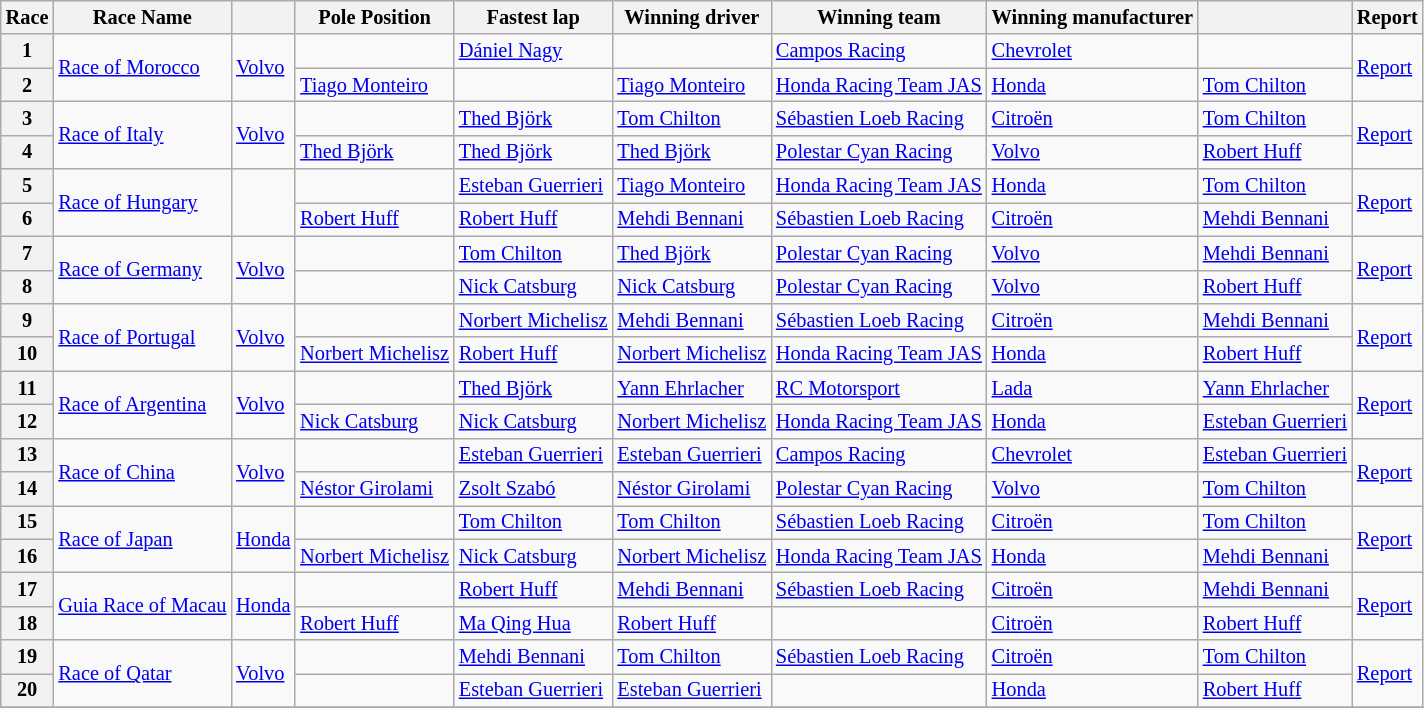<table class="wikitable" style="font-size: 85%">
<tr>
<th>Race</th>
<th>Race Name</th>
<th></th>
<th>Pole Position</th>
<th>Fastest lap</th>
<th>Winning driver</th>
<th>Winning team</th>
<th>Winning manufacturer</th>
<th></th>
<th>Report</th>
</tr>
<tr>
<th>1</th>
<td rowspan=2> <a href='#'>Race of Morocco</a></td>
<td rowspan=2> <a href='#'>Volvo</a></td>
<td></td>
<td> <a href='#'>Dániel Nagy</a></td>
<td></td>
<td> <a href='#'>Campos Racing</a></td>
<td nowrap> <a href='#'>Chevrolet</a></td>
<td></td>
<td rowspan=2><a href='#'>Report</a></td>
</tr>
<tr>
<th>2</th>
<td> <a href='#'>Tiago Monteiro</a></td>
<td></td>
<td> <a href='#'>Tiago Monteiro</a></td>
<td> <a href='#'>Honda Racing Team JAS</a></td>
<td> <a href='#'>Honda</a></td>
<td> <a href='#'>Tom Chilton</a></td>
</tr>
<tr>
<th>3</th>
<td rowspan=2> <a href='#'>Race of Italy</a></td>
<td rowspan=2> <a href='#'>Volvo</a></td>
<td></td>
<td> <a href='#'>Thed Björk</a></td>
<td> <a href='#'>Tom Chilton</a></td>
<td> <a href='#'>Sébastien Loeb Racing</a></td>
<td> <a href='#'>Citroën</a></td>
<td> <a href='#'>Tom Chilton</a></td>
<td rowspan=2><a href='#'>Report</a></td>
</tr>
<tr>
<th>4</th>
<td> <a href='#'>Thed Björk</a></td>
<td> <a href='#'>Thed Björk</a></td>
<td> <a href='#'>Thed Björk</a></td>
<td> <a href='#'>Polestar Cyan Racing</a></td>
<td> <a href='#'>Volvo</a></td>
<td> <a href='#'>Robert Huff</a></td>
</tr>
<tr>
<th>5</th>
<td rowspan=2> <a href='#'>Race of Hungary</a></td>
<td rowspan=2></td>
<td></td>
<td> <a href='#'>Esteban Guerrieri</a></td>
<td> <a href='#'>Tiago Monteiro</a></td>
<td> <a href='#'>Honda Racing Team JAS</a></td>
<td> <a href='#'>Honda</a></td>
<td> <a href='#'>Tom Chilton</a></td>
<td rowspan=2><a href='#'>Report</a></td>
</tr>
<tr>
<th>6</th>
<td> <a href='#'>Robert Huff</a></td>
<td> <a href='#'>Robert Huff</a></td>
<td> <a href='#'>Mehdi Bennani</a></td>
<td> <a href='#'>Sébastien Loeb Racing</a></td>
<td> <a href='#'>Citroën</a></td>
<td> <a href='#'>Mehdi Bennani</a></td>
</tr>
<tr>
<th>7</th>
<td rowspan=2> <a href='#'>Race of Germany</a></td>
<td rowspan=2> <a href='#'>Volvo</a></td>
<td></td>
<td> <a href='#'>Tom Chilton</a></td>
<td> <a href='#'>Thed Björk</a></td>
<td> <a href='#'>Polestar Cyan Racing</a></td>
<td> <a href='#'>Volvo</a></td>
<td> <a href='#'>Mehdi Bennani</a></td>
<td rowspan=2><a href='#'>Report</a></td>
</tr>
<tr>
<th>8</th>
<td></td>
<td> <a href='#'>Nick Catsburg</a></td>
<td> <a href='#'>Nick Catsburg</a></td>
<td> <a href='#'>Polestar Cyan Racing</a></td>
<td> <a href='#'>Volvo</a></td>
<td> <a href='#'>Robert Huff</a></td>
</tr>
<tr>
<th>9</th>
<td rowspan=2> <a href='#'>Race of Portugal</a></td>
<td rowspan=2> <a href='#'>Volvo</a></td>
<td></td>
<td> <a href='#'>Norbert Michelisz</a></td>
<td> <a href='#'>Mehdi Bennani</a></td>
<td> <a href='#'>Sébastien Loeb Racing</a></td>
<td> <a href='#'>Citroën</a></td>
<td> <a href='#'>Mehdi Bennani</a></td>
<td rowspan=2><a href='#'>Report</a></td>
</tr>
<tr>
<th>10</th>
<td> <a href='#'>Norbert Michelisz</a></td>
<td> <a href='#'>Robert Huff</a></td>
<td> <a href='#'>Norbert Michelisz</a></td>
<td> <a href='#'>Honda Racing Team JAS</a></td>
<td> <a href='#'>Honda</a></td>
<td> <a href='#'>Robert Huff</a></td>
</tr>
<tr>
<th>11</th>
<td rowspan=2> <a href='#'>Race of Argentina</a></td>
<td rowspan=2> <a href='#'>Volvo</a></td>
<td></td>
<td> <a href='#'>Thed Björk</a></td>
<td> <a href='#'>Yann Ehrlacher</a></td>
<td> <a href='#'>RC Motorsport</a></td>
<td> <a href='#'>Lada</a></td>
<td> <a href='#'>Yann Ehrlacher</a></td>
<td rowspan=2><a href='#'>Report</a></td>
</tr>
<tr>
<th>12</th>
<td> <a href='#'>Nick Catsburg</a></td>
<td> <a href='#'>Nick Catsburg</a></td>
<td> <a href='#'>Norbert Michelisz</a></td>
<td nowrap> <a href='#'>Honda Racing Team JAS</a></td>
<td> <a href='#'>Honda</a></td>
<td> <a href='#'>Esteban Guerrieri</a></td>
</tr>
<tr>
<th>13</th>
<td rowspan=2> <a href='#'>Race of China</a></td>
<td rowspan=2> <a href='#'>Volvo</a></td>
<td></td>
<td> <a href='#'>Esteban Guerrieri</a></td>
<td> <a href='#'>Esteban Guerrieri</a></td>
<td> <a href='#'>Campos Racing</a></td>
<td> <a href='#'>Chevrolet</a></td>
<td> <a href='#'>Esteban Guerrieri</a></td>
<td rowspan=2><a href='#'>Report</a></td>
</tr>
<tr>
<th>14</th>
<td> <a href='#'>Néstor Girolami</a></td>
<td> <a href='#'>Zsolt Szabó</a></td>
<td> <a href='#'>Néstor Girolami</a></td>
<td> <a href='#'>Polestar Cyan Racing</a></td>
<td> <a href='#'>Volvo</a></td>
<td> <a href='#'>Tom Chilton</a></td>
</tr>
<tr>
<th>15</th>
<td rowspan=2> <a href='#'>Race of Japan</a></td>
<td rowspan=2> <a href='#'>Honda</a></td>
<td></td>
<td> <a href='#'>Tom Chilton</a></td>
<td> <a href='#'>Tom Chilton</a></td>
<td> <a href='#'>Sébastien Loeb Racing</a></td>
<td> <a href='#'>Citroën</a></td>
<td> <a href='#'>Tom Chilton</a></td>
<td rowspan=2><a href='#'>Report</a></td>
</tr>
<tr>
<th>16</th>
<td> <a href='#'>Norbert Michelisz</a></td>
<td> <a href='#'>Nick Catsburg</a></td>
<td> <a href='#'>Norbert Michelisz</a></td>
<td nowrap> <a href='#'>Honda Racing Team JAS</a></td>
<td> <a href='#'>Honda</a></td>
<td> <a href='#'>Mehdi Bennani</a></td>
</tr>
<tr>
<th>17</th>
<td rowspan=2 nowrap> <a href='#'>Guia Race of Macau</a></td>
<td rowspan=2> <a href='#'>Honda</a></td>
<td></td>
<td> <a href='#'>Robert Huff</a></td>
<td> <a href='#'>Mehdi Bennani</a></td>
<td> <a href='#'>Sébastien Loeb Racing</a></td>
<td> <a href='#'>Citroën</a></td>
<td> <a href='#'>Mehdi Bennani</a></td>
<td rowspan=2><a href='#'>Report</a></td>
</tr>
<tr>
<th>18</th>
<td> <a href='#'>Robert Huff</a></td>
<td> <a href='#'>Ma Qing Hua</a></td>
<td> <a href='#'>Robert Huff</a></td>
<td></td>
<td> <a href='#'>Citroën</a></td>
<td> <a href='#'>Robert Huff</a></td>
</tr>
<tr>
<th>19</th>
<td rowspan=2> <a href='#'>Race of Qatar</a></td>
<td rowspan=2> <a href='#'>Volvo</a></td>
<td></td>
<td> <a href='#'>Mehdi Bennani</a></td>
<td> <a href='#'>Tom Chilton</a></td>
<td> <a href='#'>Sébastien Loeb Racing</a></td>
<td> <a href='#'>Citroën</a></td>
<td> <a href='#'>Tom Chilton</a></td>
<td rowspan=2><a href='#'>Report</a></td>
</tr>
<tr>
<th>20</th>
<td></td>
<td> <a href='#'>Esteban Guerrieri</a></td>
<td> <a href='#'>Esteban Guerrieri</a></td>
<td></td>
<td> <a href='#'>Honda</a></td>
<td> <a href='#'>Robert Huff</a></td>
</tr>
<tr>
</tr>
</table>
